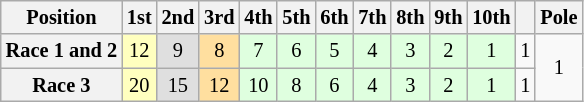<table class="wikitable" style="font-size:85%; text-align:center">
<tr>
<th>Position</th>
<th>1st</th>
<th>2nd</th>
<th>3rd</th>
<th>4th</th>
<th>5th</th>
<th>6th</th>
<th>7th</th>
<th>8th</th>
<th>9th</th>
<th>10th</th>
<th></th>
<th>Pole</th>
</tr>
<tr>
<th>Race 1 and 2</th>
<td style="background:#ffffbf;">12</td>
<td style="background:#dfdfdf;">9</td>
<td style="background:#ffdf9f;">8</td>
<td style="background:#dfffdf;">7</td>
<td style="background:#dfffdf;">6</td>
<td style="background:#dfffdf;">5</td>
<td style="background:#dfffdf;">4</td>
<td style="background:#dfffdf;">3</td>
<td style="background:#dfffdf;">2</td>
<td style="background:#dfffdf;">1</td>
<td>1</td>
<td rowspan=2>1</td>
</tr>
<tr>
<th>Race 3</th>
<td style="background:#ffffbf;">20</td>
<td style="background:#dfdfdf;">15</td>
<td style="background:#ffdf9f;">12</td>
<td style="background:#dfffdf;">10</td>
<td style="background:#dfffdf;">8</td>
<td style="background:#dfffdf;">6</td>
<td style="background:#dfffdf;">4</td>
<td style="background:#dfffdf;">3</td>
<td style="background:#dfffdf;">2</td>
<td style="background:#dfffdf;">1</td>
<td>1</td>
</tr>
</table>
